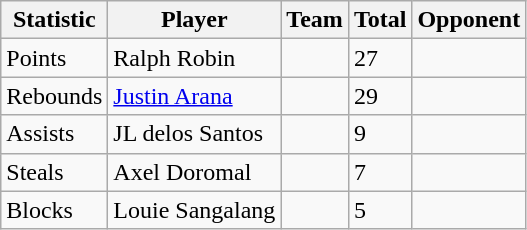<table class="wikitable">
<tr>
<th>Statistic</th>
<th>Player</th>
<th>Team</th>
<th>Total</th>
<th>Opponent</th>
</tr>
<tr>
<td>Points</td>
<td>Ralph Robin</td>
<td></td>
<td>27</td>
<td></td>
</tr>
<tr>
<td>Rebounds</td>
<td><a href='#'>Justin Arana</a></td>
<td></td>
<td>29</td>
<td></td>
</tr>
<tr>
<td>Assists</td>
<td>JL delos Santos</td>
<td></td>
<td>9</td>
<td></td>
</tr>
<tr>
<td>Steals</td>
<td>Axel Doromal</td>
<td></td>
<td>7</td>
<td></td>
</tr>
<tr>
<td>Blocks</td>
<td>Louie Sangalang</td>
<td></td>
<td>5</td>
<td></td>
</tr>
</table>
